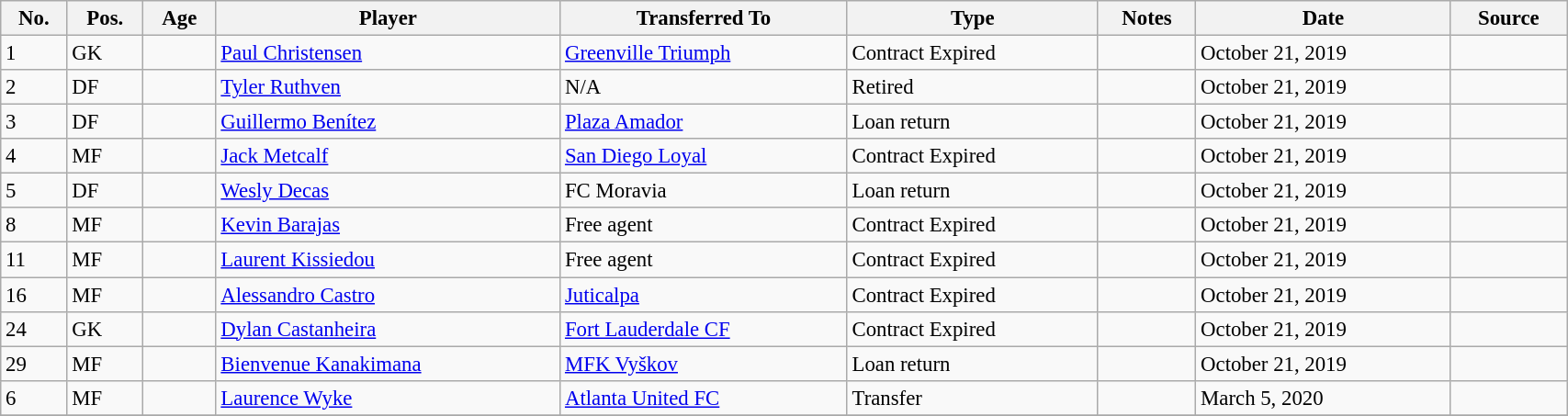<table class="wikitable sortable" style="width:90%; text-align:center; font-size:95%; text-align:left;">
<tr>
<th><strong>No.</strong></th>
<th><strong>Pos.</strong></th>
<th><strong>Age</strong></th>
<th><strong>Player</strong></th>
<th><strong>Transferred To</strong></th>
<th><strong>Type</strong></th>
<th><strong>Notes</strong></th>
<th><strong>Date</strong></th>
<th><strong>Source</strong></th>
</tr>
<tr>
<td>1</td>
<td>GK</td>
<td></td>
<td> <a href='#'>Paul Christensen</a></td>
<td> <a href='#'>Greenville Triumph</a></td>
<td>Contract Expired</td>
<td></td>
<td>October 21, 2019</td>
<td></td>
</tr>
<tr>
<td>2</td>
<td>DF</td>
<td></td>
<td> <a href='#'>Tyler Ruthven</a></td>
<td>N/A</td>
<td>Retired</td>
<td></td>
<td>October 21, 2019</td>
<td></td>
</tr>
<tr>
<td>3</td>
<td>DF</td>
<td></td>
<td> <a href='#'>Guillermo Benítez</a></td>
<td> <a href='#'>Plaza Amador</a></td>
<td>Loan return</td>
<td></td>
<td>October 21, 2019</td>
<td></td>
</tr>
<tr>
<td>4</td>
<td>MF</td>
<td></td>
<td> <a href='#'>Jack Metcalf</a></td>
<td> <a href='#'>San Diego Loyal</a></td>
<td>Contract Expired</td>
<td></td>
<td>October 21, 2019</td>
<td></td>
</tr>
<tr>
<td>5</td>
<td>DF</td>
<td></td>
<td> <a href='#'>Wesly Decas</a></td>
<td> FC Moravia</td>
<td>Loan return</td>
<td></td>
<td>October 21, 2019</td>
<td></td>
</tr>
<tr>
<td>8</td>
<td>MF</td>
<td></td>
<td> <a href='#'>Kevin Barajas</a></td>
<td>Free agent</td>
<td>Contract Expired</td>
<td></td>
<td>October 21, 2019</td>
<td></td>
</tr>
<tr>
<td>11</td>
<td>MF</td>
<td></td>
<td> <a href='#'>Laurent Kissiedou</a></td>
<td>Free agent</td>
<td>Contract Expired</td>
<td></td>
<td>October 21, 2019</td>
<td></td>
</tr>
<tr>
<td>16</td>
<td>MF</td>
<td></td>
<td> <a href='#'>Alessandro Castro</a></td>
<td> <a href='#'>Juticalpa</a></td>
<td>Contract Expired</td>
<td></td>
<td>October 21, 2019</td>
<td></td>
</tr>
<tr>
<td>24</td>
<td>GK</td>
<td></td>
<td> <a href='#'>Dylan Castanheira</a></td>
<td> <a href='#'>Fort Lauderdale CF</a></td>
<td>Contract Expired</td>
<td></td>
<td>October 21, 2019</td>
<td></td>
</tr>
<tr>
<td>29</td>
<td>MF</td>
<td></td>
<td> <a href='#'>Bienvenue Kanakimana</a></td>
<td> <a href='#'>MFK Vyškov</a></td>
<td>Loan return</td>
<td></td>
<td>October 21, 2019</td>
<td></td>
</tr>
<tr>
<td>6</td>
<td>MF</td>
<td></td>
<td> <a href='#'>Laurence Wyke</a></td>
<td> <a href='#'>Atlanta United FC</a></td>
<td>Transfer</td>
<td></td>
<td>March 5, 2020</td>
<td></td>
</tr>
<tr>
</tr>
</table>
